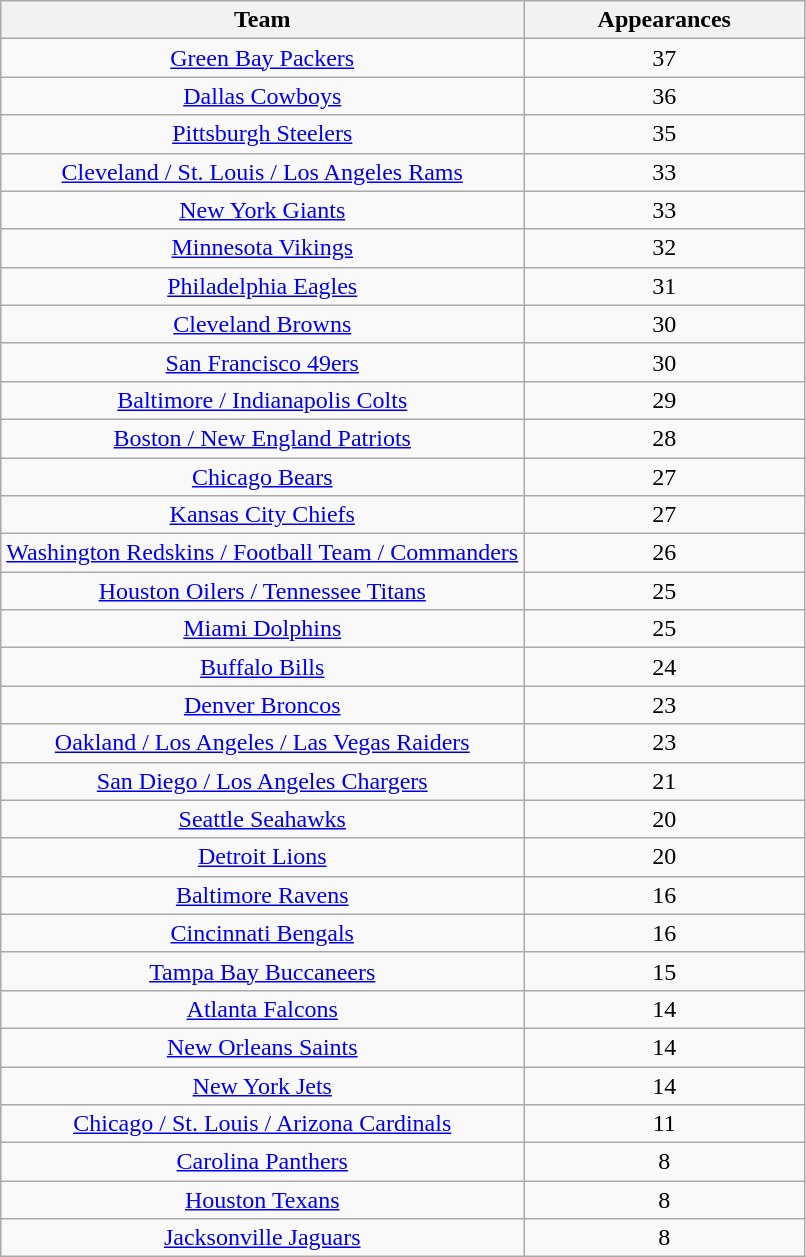<table class="wikitable sortable" style="text-align:center">
<tr>
<th>Team</th>
<th style="width:180px">Appearances</th>
</tr>
<tr>
<td><a href='#'>Green Bay Packers</a></td>
<td>37</td>
</tr>
<tr>
<td><a href='#'>Dallas Cowboys</a></td>
<td>36</td>
</tr>
<tr>
<td><a href='#'>Pittsburgh Steelers</a></td>
<td>35</td>
</tr>
<tr>
<td><a href='#'>Cleveland / St. Louis / Los Angeles Rams</a></td>
<td>33</td>
</tr>
<tr>
<td><a href='#'>New York Giants</a></td>
<td>33</td>
</tr>
<tr>
<td><a href='#'>Minnesota Vikings</a></td>
<td>32</td>
</tr>
<tr>
<td><a href='#'>Philadelphia Eagles</a></td>
<td>31</td>
</tr>
<tr>
<td><a href='#'>Cleveland Browns</a></td>
<td>30</td>
</tr>
<tr>
<td><a href='#'>San Francisco 49ers</a></td>
<td>30</td>
</tr>
<tr>
<td><a href='#'>Baltimore / Indianapolis Colts</a></td>
<td>29</td>
</tr>
<tr>
<td><a href='#'>Boston / New England Patriots</a></td>
<td>28</td>
</tr>
<tr>
<td><a href='#'>Chicago Bears</a></td>
<td>27</td>
</tr>
<tr>
<td><a href='#'>Kansas City Chiefs</a></td>
<td>27</td>
</tr>
<tr>
<td><a href='#'>Washington Redskins / Football Team / Commanders</a></td>
<td>26</td>
</tr>
<tr>
<td><a href='#'>Houston Oilers / Tennessee Titans</a></td>
<td>25</td>
</tr>
<tr>
<td><a href='#'>Miami Dolphins</a></td>
<td>25</td>
</tr>
<tr>
<td><a href='#'>Buffalo Bills</a></td>
<td>24</td>
</tr>
<tr>
<td><a href='#'>Denver Broncos</a></td>
<td>23</td>
</tr>
<tr>
<td><a href='#'>Oakland / Los Angeles / Las Vegas Raiders</a></td>
<td>23</td>
</tr>
<tr>
<td><a href='#'>San Diego / Los Angeles Chargers</a></td>
<td>21</td>
</tr>
<tr>
<td><a href='#'>Seattle Seahawks</a></td>
<td>20</td>
</tr>
<tr>
<td><a href='#'>Detroit Lions</a></td>
<td>20</td>
</tr>
<tr>
<td><a href='#'>Baltimore Ravens</a></td>
<td>16</td>
</tr>
<tr>
<td><a href='#'>Cincinnati Bengals</a></td>
<td>16</td>
</tr>
<tr>
<td><a href='#'>Tampa Bay Buccaneers</a></td>
<td>15</td>
</tr>
<tr>
<td><a href='#'>Atlanta Falcons</a></td>
<td>14</td>
</tr>
<tr>
<td><a href='#'>New Orleans Saints</a></td>
<td>14</td>
</tr>
<tr>
<td><a href='#'>New York Jets</a></td>
<td>14</td>
</tr>
<tr>
<td><a href='#'>Chicago / St. Louis / Arizona Cardinals</a></td>
<td>11</td>
</tr>
<tr>
<td><a href='#'>Carolina Panthers</a></td>
<td>8</td>
</tr>
<tr>
<td><a href='#'>Houston Texans</a></td>
<td>8</td>
</tr>
<tr>
<td><a href='#'>Jacksonville Jaguars</a></td>
<td>8</td>
</tr>
</table>
